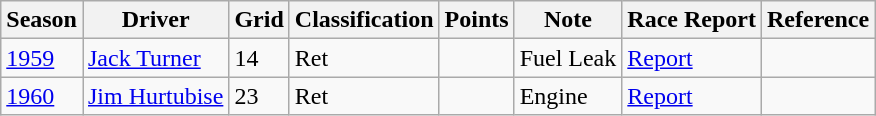<table class="wikitable">
<tr>
<th>Season</th>
<th>Driver</th>
<th>Grid</th>
<th>Classification</th>
<th>Points</th>
<th>Note</th>
<th>Race Report</th>
<th>Reference</th>
</tr>
<tr>
<td><a href='#'>1959</a></td>
<td><a href='#'>Jack Turner</a></td>
<td>14</td>
<td>Ret</td>
<td> </td>
<td>Fuel Leak</td>
<td><a href='#'>Report</a></td>
<td></td>
</tr>
<tr>
<td><a href='#'>1960</a></td>
<td><a href='#'>Jim Hurtubise</a></td>
<td>23</td>
<td>Ret</td>
<td> </td>
<td>Engine</td>
<td><a href='#'>Report</a></td>
<td></td>
</tr>
</table>
